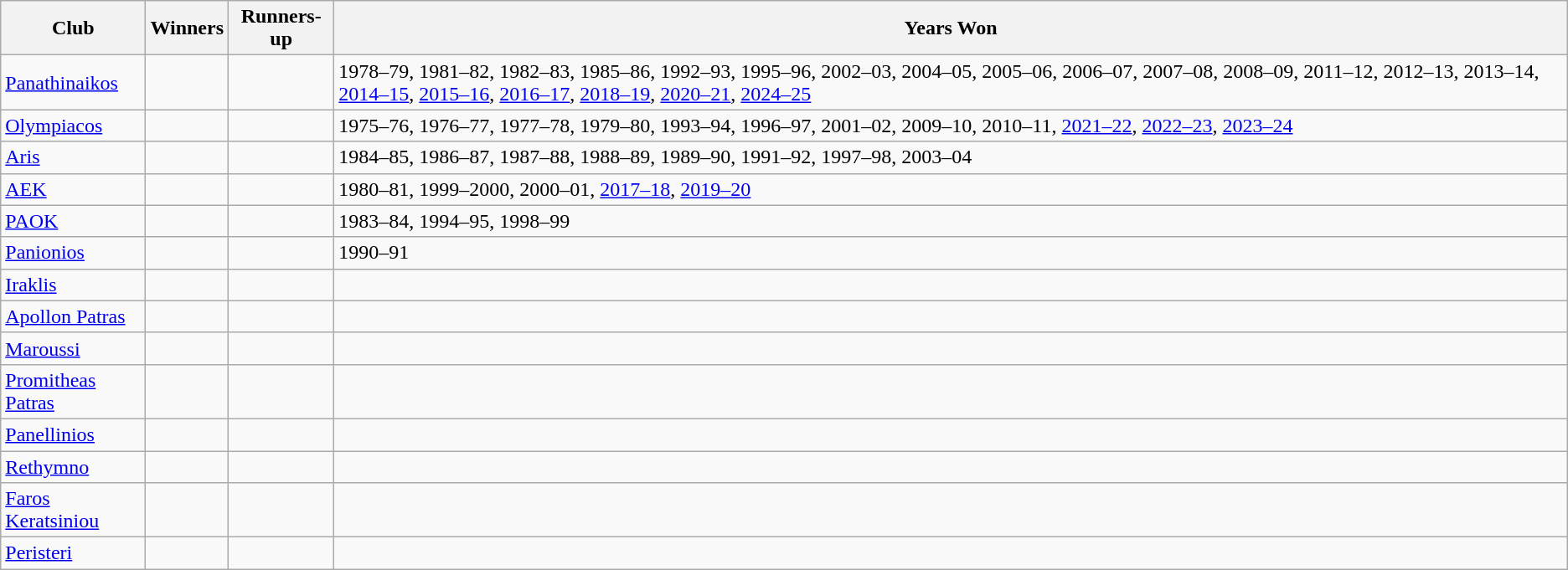<table class="wikitable">
<tr>
<th>Club</th>
<th>Winners</th>
<th>Runners-up</th>
<th>Years Won</th>
</tr>
<tr>
<td><a href='#'>Panathinaikos</a></td>
<td></td>
<td></td>
<td>1978–79, 1981–82, 1982–83, 1985–86, 1992–93, 1995–96, 2002–03, 2004–05, 2005–06, 2006–07, 2007–08, 2008–09, 2011–12, 2012–13, 2013–14, <a href='#'>2014–15</a>, <a href='#'>2015–16</a>, <a href='#'>2016–17</a>, <a href='#'>2018–19</a>, <a href='#'>2020–21</a>, <a href='#'>2024–25</a></td>
</tr>
<tr>
<td><a href='#'>Olympiacos</a></td>
<td></td>
<td></td>
<td>1975–76, 1976–77, 1977–78, 1979–80, 1993–94, 1996–97, 2001–02, 2009–10, 2010–11, <a href='#'>2021–22</a>, <a href='#'>2022–23</a>, <a href='#'>2023–24</a></td>
</tr>
<tr>
<td><a href='#'>Aris</a></td>
<td></td>
<td></td>
<td>1984–85, 1986–87, 1987–88, 1988–89, 1989–90, 1991–92, 1997–98, 2003–04</td>
</tr>
<tr>
<td><a href='#'>AEK</a></td>
<td></td>
<td></td>
<td>1980–81, 1999–2000, 2000–01, <a href='#'>2017–18</a>, <a href='#'>2019–20</a></td>
</tr>
<tr>
<td><a href='#'>PAOK</a></td>
<td></td>
<td></td>
<td>1983–84, 1994–95, 1998–99</td>
</tr>
<tr>
<td><a href='#'>Panionios</a></td>
<td></td>
<td></td>
<td>1990–91</td>
</tr>
<tr>
<td><a href='#'>Iraklis</a></td>
<td></td>
<td></td>
<td></td>
</tr>
<tr>
<td><a href='#'>Apollon Patras</a></td>
<td></td>
<td></td>
<td></td>
</tr>
<tr>
<td><a href='#'>Maroussi</a></td>
<td></td>
<td></td>
<td></td>
</tr>
<tr>
<td><a href='#'>Promitheas Patras</a></td>
<td></td>
<td></td>
<td></td>
</tr>
<tr>
<td><a href='#'>Panellinios</a></td>
<td></td>
<td></td>
<td></td>
</tr>
<tr>
<td><a href='#'>Rethymno</a></td>
<td></td>
<td></td>
<td></td>
</tr>
<tr>
<td><a href='#'>Faros Keratsiniou</a></td>
<td></td>
<td></td>
<td></td>
</tr>
<tr>
<td><a href='#'>Peristeri</a></td>
<td></td>
<td></td>
<td></td>
</tr>
</table>
